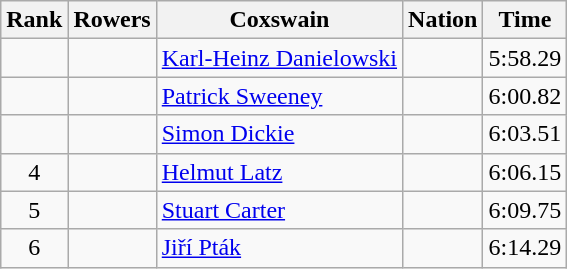<table class="wikitable sortable" style="text-align:center">
<tr>
<th>Rank</th>
<th>Rowers</th>
<th>Coxswain</th>
<th>Nation</th>
<th>Time</th>
</tr>
<tr>
<td></td>
<td></td>
<td align=left><a href='#'>Karl-Heinz Danielowski</a></td>
<td align=left></td>
<td>5:58.29</td>
</tr>
<tr>
<td></td>
<td></td>
<td align=left><a href='#'>Patrick Sweeney</a></td>
<td align=left></td>
<td>6:00.82</td>
</tr>
<tr>
<td></td>
<td></td>
<td align=left><a href='#'>Simon Dickie</a></td>
<td align=left></td>
<td>6:03.51</td>
</tr>
<tr>
<td>4</td>
<td></td>
<td align=left><a href='#'>Helmut Latz</a></td>
<td align=left></td>
<td>6:06.15</td>
</tr>
<tr>
<td>5</td>
<td></td>
<td align=left><a href='#'>Stuart Carter</a></td>
<td align=left></td>
<td>6:09.75</td>
</tr>
<tr>
<td>6</td>
<td></td>
<td align=left><a href='#'>Jiří Pták</a></td>
<td align=left></td>
<td>6:14.29</td>
</tr>
</table>
